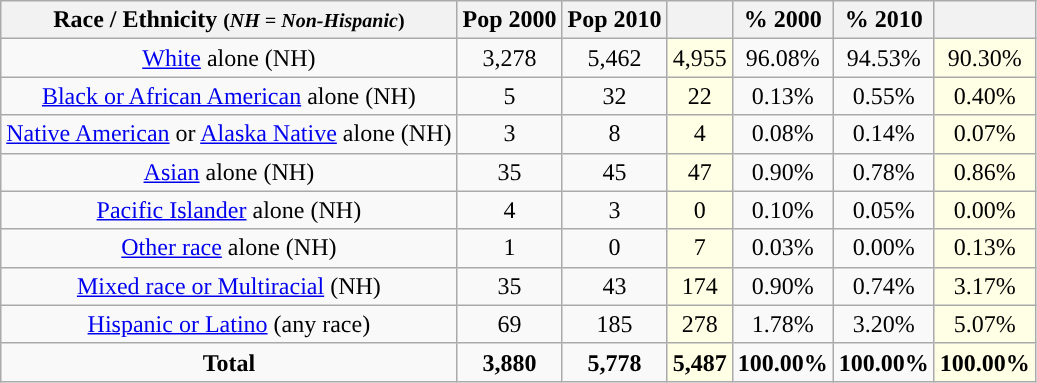<table class="wikitable" style="text-align:center;">
<tr>
<th>Race / Ethnicity <small>(<em>NH = Non-Hispanic</em>)</small></th>
<th>Pop 2000</th>
<th>Pop 2010</th>
<th></th>
<th>% 2000</th>
<th>% 2010</th>
<th></th>
</tr>
<tr>
<td><a href='#'>White</a> alone (NH)</td>
<td>3,278</td>
<td>5,462</td>
<td style='background: #ffffe6;'>4,955</td>
<td>96.08%</td>
<td>94.53%</td>
<td style='background: #ffffe6;'>90.30%</td>
</tr>
<tr>
<td><a href='#'>Black or African American</a> alone (NH)</td>
<td>5</td>
<td>32</td>
<td style='background: #ffffe6;'>22</td>
<td>0.13%</td>
<td>0.55%</td>
<td style='background: #ffffe6;'>0.40%</td>
</tr>
<tr>
<td><a href='#'>Native American</a> or <a href='#'>Alaska Native</a> alone (NH)</td>
<td>3</td>
<td>8</td>
<td style='background: #ffffe6;'>4</td>
<td>0.08%</td>
<td>0.14%</td>
<td style='background: #ffffe6;'>0.07%</td>
</tr>
<tr>
<td><a href='#'>Asian</a> alone (NH)</td>
<td>35</td>
<td>45</td>
<td style='background: #ffffe6;'>47</td>
<td>0.90%</td>
<td>0.78%</td>
<td style='background: #ffffe6;'>0.86%</td>
</tr>
<tr>
<td><a href='#'>Pacific Islander</a> alone (NH)</td>
<td>4</td>
<td>3</td>
<td style='background: #ffffe6;'>0</td>
<td>0.10%</td>
<td>0.05%</td>
<td style='background: #ffffe6;'>0.00%</td>
</tr>
<tr>
<td><a href='#'>Other race</a> alone (NH)</td>
<td>1</td>
<td>0</td>
<td style='background: #ffffe6;'>7</td>
<td>0.03%</td>
<td>0.00%</td>
<td style='background: #ffffe6;'>0.13%</td>
</tr>
<tr>
<td><a href='#'>Mixed race or Multiracial</a> (NH)</td>
<td>35</td>
<td>43</td>
<td style='background: #ffffe6;'>174</td>
<td>0.90%</td>
<td>0.74%</td>
<td style='background: #ffffe6;'>3.17%</td>
</tr>
<tr>
<td><a href='#'>Hispanic or Latino</a> (any race)</td>
<td>69</td>
<td>185</td>
<td style='background: #ffffe6;'>278</td>
<td>1.78%</td>
<td>3.20%</td>
<td style='background: #ffffe6;'>5.07%</td>
</tr>
<tr>
<td><strong>Total</strong></td>
<td><strong>3,880</strong></td>
<td><strong>5,778</strong></td>
<td style='background: #ffffe6;'><strong>5,487</strong></td>
<td><strong>100.00%</strong></td>
<td><strong>100.00%</strong></td>
<td style='background: #ffffe6;'><strong>100.00%</strong></td>
</tr>
</table>
